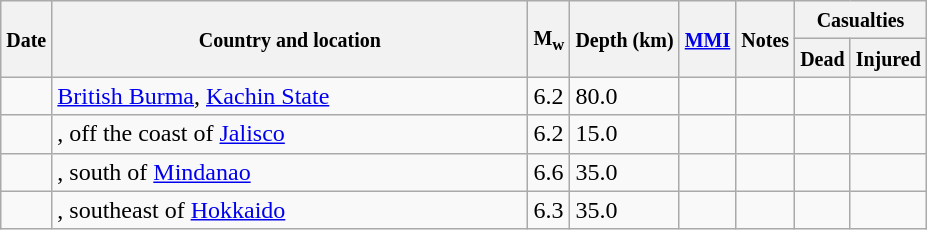<table class="wikitable sortable sort-under" style="border:1px black; margin-left:1em;">
<tr>
<th rowspan="2"><small>Date</small></th>
<th rowspan="2" style="width: 310px"><small>Country and location</small></th>
<th rowspan="2"><small>M<sub>w</sub></small></th>
<th rowspan="2"><small>Depth (km)</small></th>
<th rowspan="2"><small><a href='#'>MMI</a></small></th>
<th rowspan="2" class="unsortable"><small>Notes</small></th>
<th colspan="2"><small>Casualties</small></th>
</tr>
<tr>
<th><small>Dead</small></th>
<th><small>Injured</small></th>
</tr>
<tr>
<td></td>
<td> <a href='#'>British Burma</a>, <a href='#'>Kachin State</a></td>
<td>6.2</td>
<td>80.0</td>
<td></td>
<td></td>
<td></td>
<td></td>
</tr>
<tr>
<td></td>
<td>, off the coast of <a href='#'>Jalisco</a></td>
<td>6.2</td>
<td>15.0</td>
<td></td>
<td></td>
<td></td>
<td></td>
</tr>
<tr>
<td></td>
<td>, south of <a href='#'>Mindanao</a></td>
<td>6.6</td>
<td>35.0</td>
<td></td>
<td></td>
<td></td>
<td></td>
</tr>
<tr>
<td></td>
<td>, southeast of <a href='#'>Hokkaido</a></td>
<td>6.3</td>
<td>35.0</td>
<td></td>
<td></td>
<td></td>
<td></td>
</tr>
</table>
